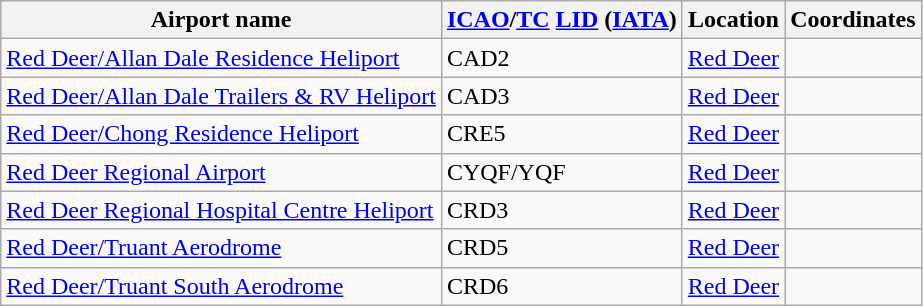<table class="wikitable sortable" style="width:auto;">
<tr>
<th width="*">Airport name</th>
<th width="*"><a href='#'>ICAO</a>/<a href='#'>TC</a> <a href='#'>LID</a> (<a href='#'>IATA</a>)</th>
<th width="*">Location</th>
<th width="*">Coordinates</th>
</tr>
<tr>
<td><a href='#'>Red Deer/Allan Dale Residence Heliport</a></td>
<td>CAD2</td>
<td><a href='#'>Red Deer</a></td>
<td></td>
</tr>
<tr>
<td><a href='#'>Red Deer/Allan Dale Trailers & RV Heliport</a></td>
<td>CAD3</td>
<td><a href='#'>Red Deer</a></td>
<td></td>
</tr>
<tr>
<td><a href='#'>Red Deer/Chong Residence Heliport</a></td>
<td>CRE5</td>
<td><a href='#'>Red Deer</a></td>
<td></td>
</tr>
<tr>
<td><a href='#'>Red Deer Regional Airport</a></td>
<td>CYQF/YQF</td>
<td><a href='#'>Red Deer</a></td>
<td></td>
</tr>
<tr>
<td><a href='#'>Red Deer Regional Hospital Centre Heliport</a></td>
<td>CRD3</td>
<td><a href='#'>Red Deer</a></td>
<td></td>
</tr>
<tr>
<td><a href='#'>Red Deer/Truant Aerodrome</a></td>
<td>CRD5</td>
<td><a href='#'>Red Deer</a></td>
<td></td>
</tr>
<tr>
<td><a href='#'>Red Deer/Truant South Aerodrome</a></td>
<td>CRD6</td>
<td><a href='#'>Red Deer</a></td>
<td></td>
</tr>
</table>
